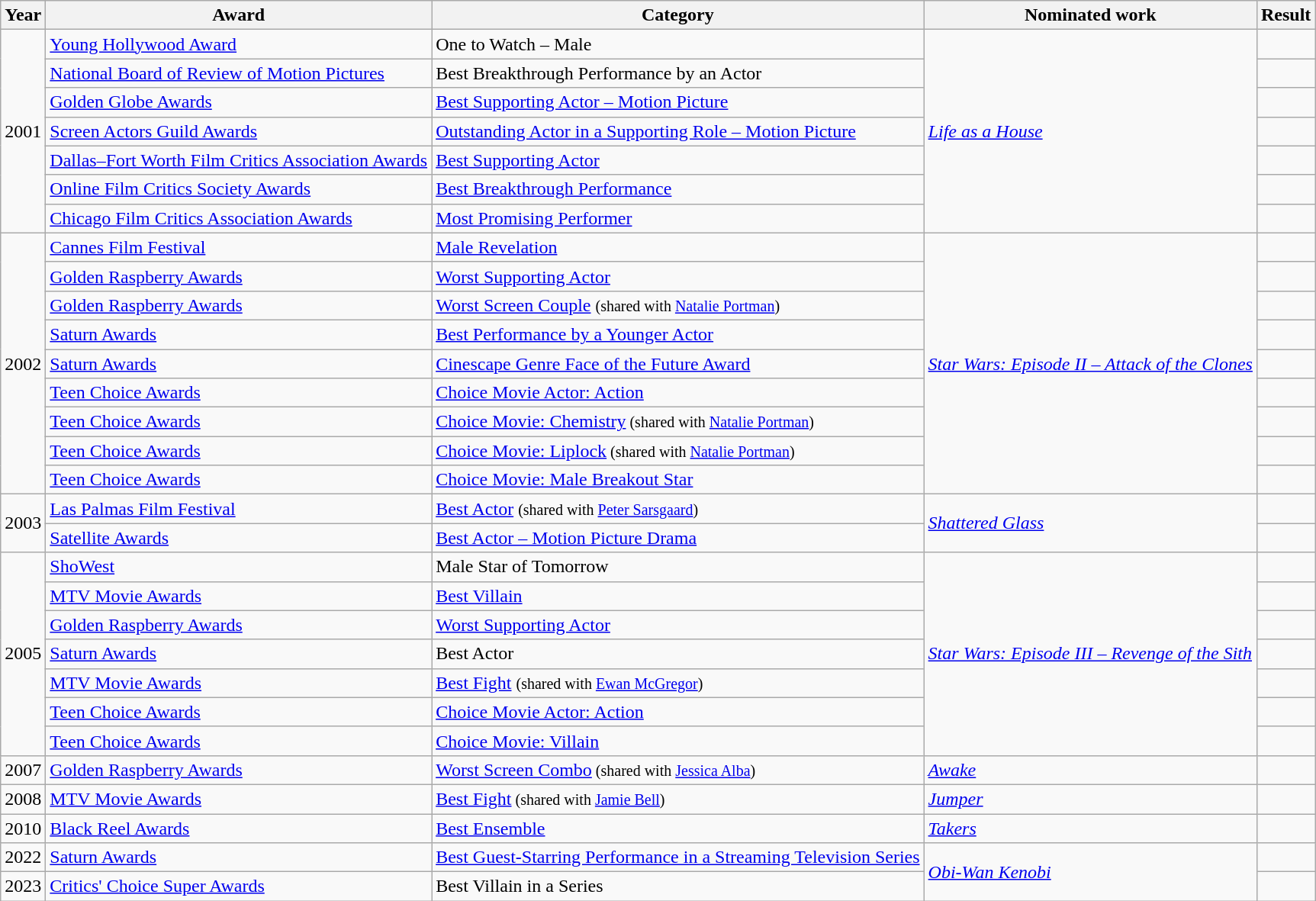<table class="wikitable sortable">
<tr>
<th scope="col">Year</th>
<th scope="col">Award</th>
<th scope="col">Category</th>
<th scope="col">Nominated work</th>
<th scope="col">Result</th>
</tr>
<tr>
<td rowspan=7>2001</td>
<td><a href='#'>Young Hollywood Award</a></td>
<td>One to Watch – Male</td>
<td rowspan=7><em><a href='#'>Life as a House</a></em></td>
<td></td>
</tr>
<tr>
<td><a href='#'>National Board of Review of Motion Pictures</a></td>
<td>Best Breakthrough Performance by an Actor</td>
<td></td>
</tr>
<tr>
<td><a href='#'>Golden Globe Awards</a></td>
<td><a href='#'>Best Supporting Actor – Motion Picture</a></td>
<td></td>
</tr>
<tr>
<td><a href='#'>Screen Actors Guild Awards</a></td>
<td><a href='#'>Outstanding Actor in a Supporting Role – Motion Picture</a></td>
<td></td>
</tr>
<tr>
<td><a href='#'>Dallas–Fort Worth Film Critics Association Awards</a></td>
<td><a href='#'>Best Supporting Actor</a></td>
<td></td>
</tr>
<tr>
<td><a href='#'>Online Film Critics Society Awards</a></td>
<td><a href='#'>Best Breakthrough Performance</a></td>
<td></td>
</tr>
<tr>
<td><a href='#'>Chicago Film Critics Association Awards</a></td>
<td><a href='#'>Most Promising Performer</a></td>
<td></td>
</tr>
<tr>
<td rowspan=9>2002</td>
<td><a href='#'>Cannes Film Festival</a></td>
<td><a href='#'>Male Revelation</a></td>
<td rowspan=9><em><a href='#'>Star Wars: Episode II – Attack of the Clones</a></em></td>
<td></td>
</tr>
<tr>
<td><a href='#'>Golden Raspberry Awards</a></td>
<td><a href='#'>Worst Supporting Actor</a></td>
<td></td>
</tr>
<tr>
<td><a href='#'>Golden Raspberry Awards</a></td>
<td><a href='#'>Worst Screen Couple</a> <small>(shared with <a href='#'>Natalie Portman</a>)</small></td>
<td></td>
</tr>
<tr>
<td><a href='#'>Saturn Awards</a></td>
<td><a href='#'>Best Performance by a Younger Actor</a></td>
<td></td>
</tr>
<tr>
<td><a href='#'>Saturn Awards</a></td>
<td><a href='#'>Cinescape Genre Face of the Future Award</a></td>
<td></td>
</tr>
<tr>
<td><a href='#'>Teen Choice Awards</a></td>
<td><a href='#'>Choice Movie Actor: Action</a></td>
<td></td>
</tr>
<tr>
<td><a href='#'>Teen Choice Awards</a></td>
<td><a href='#'>Choice Movie: Chemistry</a><small> (shared with <a href='#'>Natalie Portman</a>)</small></td>
<td></td>
</tr>
<tr>
<td><a href='#'>Teen Choice Awards</a></td>
<td><a href='#'>Choice Movie: Liplock</a><small> (shared with <a href='#'>Natalie Portman</a>)</small></td>
<td></td>
</tr>
<tr>
<td><a href='#'>Teen Choice Awards</a></td>
<td><a href='#'>Choice Movie: Male Breakout Star</a></td>
<td></td>
</tr>
<tr>
<td rowspan=2>2003</td>
<td><a href='#'>Las Palmas Film Festival</a></td>
<td><a href='#'>Best Actor</a> <small> (shared with <a href='#'>Peter Sarsgaard</a>)</small></td>
<td rowspan=2><em><a href='#'>Shattered Glass</a></em></td>
<td></td>
</tr>
<tr>
<td><a href='#'>Satellite Awards</a></td>
<td><a href='#'>Best Actor – Motion Picture Drama</a></td>
<td></td>
</tr>
<tr>
<td rowspan=7>2005</td>
<td><a href='#'>ShoWest</a></td>
<td>Male Star of Tomorrow</td>
<td rowspan=7><em><a href='#'>Star Wars: Episode III – Revenge of the Sith</a></em></td>
<td></td>
</tr>
<tr>
<td><a href='#'>MTV Movie Awards</a></td>
<td><a href='#'>Best Villain</a></td>
<td></td>
</tr>
<tr>
<td><a href='#'>Golden Raspberry Awards</a></td>
<td><a href='#'>Worst Supporting Actor</a></td>
<td></td>
</tr>
<tr>
<td><a href='#'>Saturn Awards</a></td>
<td>Best Actor</td>
<td></td>
</tr>
<tr>
<td><a href='#'>MTV Movie Awards</a></td>
<td><a href='#'>Best Fight</a> <small>(shared with <a href='#'>Ewan McGregor</a>)</small></td>
<td></td>
</tr>
<tr>
<td><a href='#'>Teen Choice Awards</a></td>
<td><a href='#'>Choice Movie Actor: Action</a></td>
<td></td>
</tr>
<tr>
<td><a href='#'>Teen Choice Awards</a></td>
<td><a href='#'>Choice Movie: Villain</a></td>
<td></td>
</tr>
<tr>
<td>2007</td>
<td><a href='#'>Golden Raspberry Awards</a></td>
<td><a href='#'>Worst Screen Combo</a><small> (shared with <a href='#'>Jessica Alba</a>)</small></td>
<td><em><a href='#'>Awake</a></em></td>
<td></td>
</tr>
<tr>
<td>2008</td>
<td><a href='#'>MTV Movie Awards</a></td>
<td><a href='#'>Best Fight</a><small> (shared with <a href='#'>Jamie Bell</a>)</small></td>
<td><em><a href='#'>Jumper</a></em></td>
<td></td>
</tr>
<tr>
<td>2010</td>
<td><a href='#'>Black Reel Awards</a></td>
<td><a href='#'>Best Ensemble</a></td>
<td><em><a href='#'>Takers</a></em></td>
<td></td>
</tr>
<tr>
<td>2022</td>
<td><a href='#'>Saturn Awards</a></td>
<td><a href='#'>Best Guest-Starring Performance in a Streaming Television Series</a></td>
<td rowspan=2><em><a href='#'>Obi-Wan Kenobi</a></em></td>
<td></td>
</tr>
<tr>
<td>2023</td>
<td><a href='#'>Critics' Choice Super Awards</a></td>
<td>Best Villain in a Series</td>
<td></td>
</tr>
</table>
